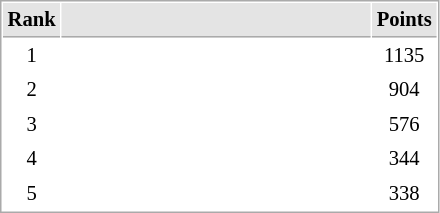<table cellspacing="1" cellpadding="3" style="border:1px solid #aaa; font-size:86%;">
<tr style="background:#e4e4e4;">
<th style="border-bottom:1px solid #aaa; width:10px;">Rank</th>
<th style="border-bottom:1px solid #aaa; width:200px;"></th>
<th style="border-bottom:1px solid #aaa; width:20px;">Points</th>
</tr>
<tr>
<td align=center>1</td>
<td></td>
<td align=center>1135</td>
</tr>
<tr>
<td align=center>2</td>
<td></td>
<td align=center>904</td>
</tr>
<tr>
<td align=center>3</td>
<td></td>
<td align=center>576</td>
</tr>
<tr>
<td align=center>4</td>
<td></td>
<td align=center>344</td>
</tr>
<tr>
<td align=center>5</td>
<td></td>
<td align=center>338</td>
</tr>
</table>
